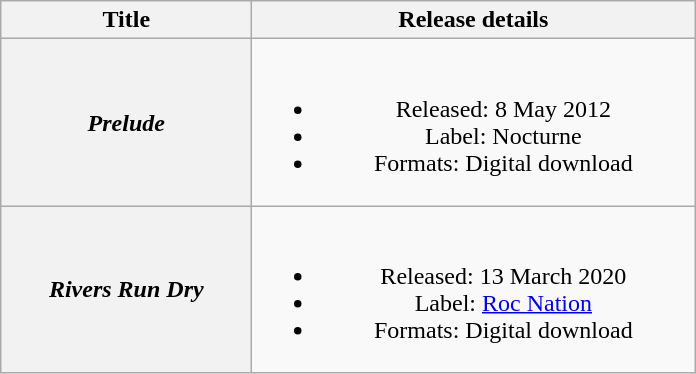<table class="wikitable plainrowheaders" style="text-align:center">
<tr>
<th scope="col" style="width:10em;">Title</th>
<th scope="col" style="width:18em;">Release details</th>
</tr>
<tr>
<th scope="row"><em>Prelude</em></th>
<td><br><ul><li>Released: 8 May 2012</li><li>Label: Nocturne</li><li>Formats: Digital download</li></ul></td>
</tr>
<tr>
<th scope="row"><em>Rivers Run Dry</em></th>
<td><br><ul><li>Released: 13 March 2020</li><li>Label: <a href='#'>Roc Nation</a></li><li>Formats: Digital download</li></ul></td>
</tr>
</table>
